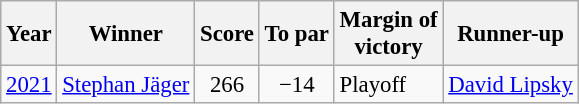<table class=wikitable style=font-size:95%>
<tr>
<th>Year</th>
<th>Winner</th>
<th>Score</th>
<th>To par</th>
<th>Margin of<br>victory</th>
<th>Runner-up</th>
</tr>
<tr>
<td><a href='#'>2021</a></td>
<td> <a href='#'>Stephan Jäger</a></td>
<td align=center>266</td>
<td align=center>−14</td>
<td>Playoff</td>
<td> <a href='#'>David Lipsky</a></td>
</tr>
</table>
